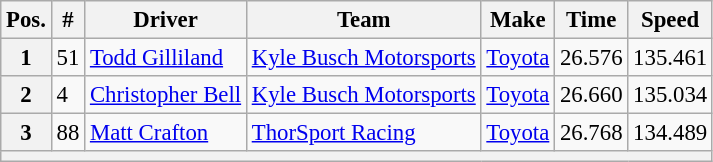<table class="wikitable" style="font-size: 95%;">
<tr>
<th>Pos.</th>
<th>#</th>
<th>Driver</th>
<th>Team</th>
<th>Make</th>
<th>Time</th>
<th>Speed</th>
</tr>
<tr>
<th>1</th>
<td>51</td>
<td><a href='#'>Todd Gilliland</a></td>
<td><a href='#'>Kyle Busch Motorsports</a></td>
<td><a href='#'>Toyota</a></td>
<td>26.576</td>
<td>135.461</td>
</tr>
<tr>
<th>2</th>
<td>4</td>
<td><a href='#'>Christopher Bell</a></td>
<td><a href='#'>Kyle Busch Motorsports</a></td>
<td><a href='#'>Toyota</a></td>
<td>26.660</td>
<td>135.034</td>
</tr>
<tr>
<th>3</th>
<td>88</td>
<td><a href='#'>Matt Crafton</a></td>
<td><a href='#'>ThorSport Racing</a></td>
<td><a href='#'>Toyota</a></td>
<td>26.768</td>
<td>134.489</td>
</tr>
<tr>
<th colspan="7"></th>
</tr>
</table>
